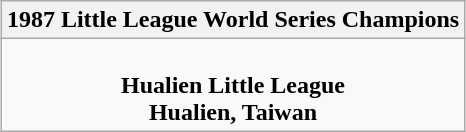<table class="wikitable" style="text-align: center; margin: 0 auto;">
<tr>
<th>1987 Little League World Series Champions</th>
</tr>
<tr>
<td><br><strong>Hualien Little League</strong><br><strong>Hualien, Taiwan</strong></td>
</tr>
</table>
